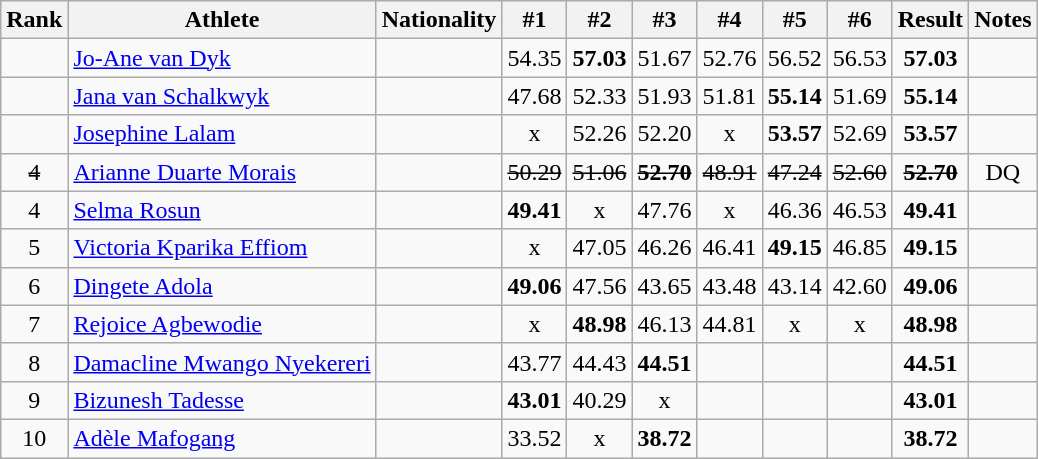<table class="wikitable sortable" style="text-align:center">
<tr>
<th>Rank</th>
<th>Athlete</th>
<th>Nationality</th>
<th>#1</th>
<th>#2</th>
<th>#3</th>
<th>#4</th>
<th>#5</th>
<th>#6</th>
<th>Result</th>
<th>Notes</th>
</tr>
<tr>
<td></td>
<td align="left"><a href='#'>Jo-Ane van Dyk</a></td>
<td align=left></td>
<td>54.35</td>
<td><strong>57.03</strong></td>
<td>51.67</td>
<td>52.76</td>
<td>56.52</td>
<td>56.53</td>
<td><strong>57.03</strong></td>
<td></td>
</tr>
<tr>
<td></td>
<td align="left"><a href='#'>Jana van Schalkwyk</a></td>
<td align=left></td>
<td>47.68</td>
<td>52.33</td>
<td>51.93</td>
<td>51.81</td>
<td><strong>55.14</strong></td>
<td>51.69</td>
<td><strong>55.14</strong></td>
<td></td>
</tr>
<tr>
<td></td>
<td align="left"><a href='#'>Josephine Lalam</a></td>
<td align=left></td>
<td>x</td>
<td>52.26</td>
<td>52.20</td>
<td>x</td>
<td><strong>53.57</strong></td>
<td>52.69</td>
<td><strong>53.57</strong></td>
<td></td>
</tr>
<tr>
<td><s>4</s></td>
<td align="left"><a href='#'>Arianne Duarte Morais</a></td>
<td align=left></td>
<td><s>50.29</s></td>
<td><s>51.06</s></td>
<td><s><strong>52.70</strong></s></td>
<td><s>48.91</s></td>
<td><s>47.24</s></td>
<td><s>52.60</s></td>
<td><s><strong>52.70</strong></s></td>
<td>DQ</td>
</tr>
<tr>
<td>4</td>
<td align="left"><a href='#'>Selma Rosun</a></td>
<td align=left></td>
<td><strong>49.41</strong></td>
<td>x</td>
<td>47.76</td>
<td>x</td>
<td>46.36</td>
<td>46.53</td>
<td><strong>49.41</strong></td>
<td></td>
</tr>
<tr>
<td>5</td>
<td align="left"><a href='#'>Victoria Kparika Effiom</a></td>
<td align=left></td>
<td>x</td>
<td>47.05</td>
<td>46.26</td>
<td>46.41</td>
<td><strong>49.15</strong></td>
<td>46.85</td>
<td><strong>49.15</strong></td>
<td></td>
</tr>
<tr>
<td>6</td>
<td align="left"><a href='#'>Dingete Adola</a></td>
<td align=left></td>
<td><strong>49.06</strong></td>
<td>47.56</td>
<td>43.65</td>
<td>43.48</td>
<td>43.14</td>
<td>42.60</td>
<td><strong>49.06</strong></td>
<td></td>
</tr>
<tr>
<td>7</td>
<td align="left"><a href='#'>Rejoice Agbewodie</a></td>
<td align=left></td>
<td>x</td>
<td><strong>48.98</strong></td>
<td>46.13</td>
<td>44.81</td>
<td>x</td>
<td>x</td>
<td><strong>48.98</strong></td>
<td></td>
</tr>
<tr>
<td>8</td>
<td align="left"><a href='#'>Damacline Mwango Nyekereri</a></td>
<td align=left></td>
<td>43.77</td>
<td>44.43</td>
<td><strong>44.51</strong></td>
<td></td>
<td></td>
<td></td>
<td><strong>44.51</strong></td>
<td></td>
</tr>
<tr>
<td>9</td>
<td align="left"><a href='#'>Bizunesh Tadesse</a></td>
<td align=left></td>
<td><strong>43.01</strong></td>
<td>40.29</td>
<td>x</td>
<td></td>
<td></td>
<td></td>
<td><strong>43.01</strong></td>
<td></td>
</tr>
<tr>
<td>10</td>
<td align="left"><a href='#'>Adèle Mafogang</a></td>
<td align=left></td>
<td>33.52</td>
<td>x</td>
<td><strong>38.72</strong></td>
<td></td>
<td></td>
<td></td>
<td><strong>38.72</strong></td>
<td></td>
</tr>
</table>
